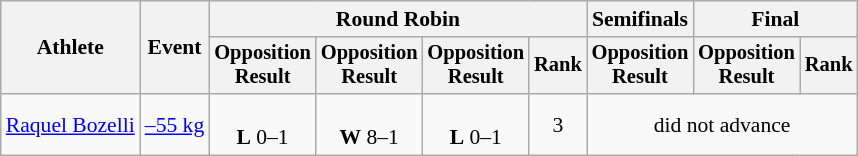<table class="wikitable" border="1" style="font-size:90%">
<tr>
<th rowspan=2>Athlete</th>
<th rowspan=2>Event</th>
<th colspan=4>Round Robin</th>
<th>Semifinals</th>
<th colspan=2>Final</th>
</tr>
<tr style="font-size:95%">
<th>Opposition<br>Result</th>
<th>Opposition<br>Result</th>
<th>Opposition<br>Result</th>
<th>Rank</th>
<th>Opposition<br>Result</th>
<th>Opposition<br>Result</th>
<th>Rank</th>
</tr>
<tr align=center>
<td align=left><a href='#'>Raquel Bozelli</a></td>
<td align=left><a href='#'>–55 kg</a></td>
<td><br><strong>L</strong> 0–1</td>
<td><br><strong>W</strong> 8–1</td>
<td><br><strong>L</strong> 0–1</td>
<td>3</td>
<td colspan=3>did not advance</td>
</tr>
</table>
